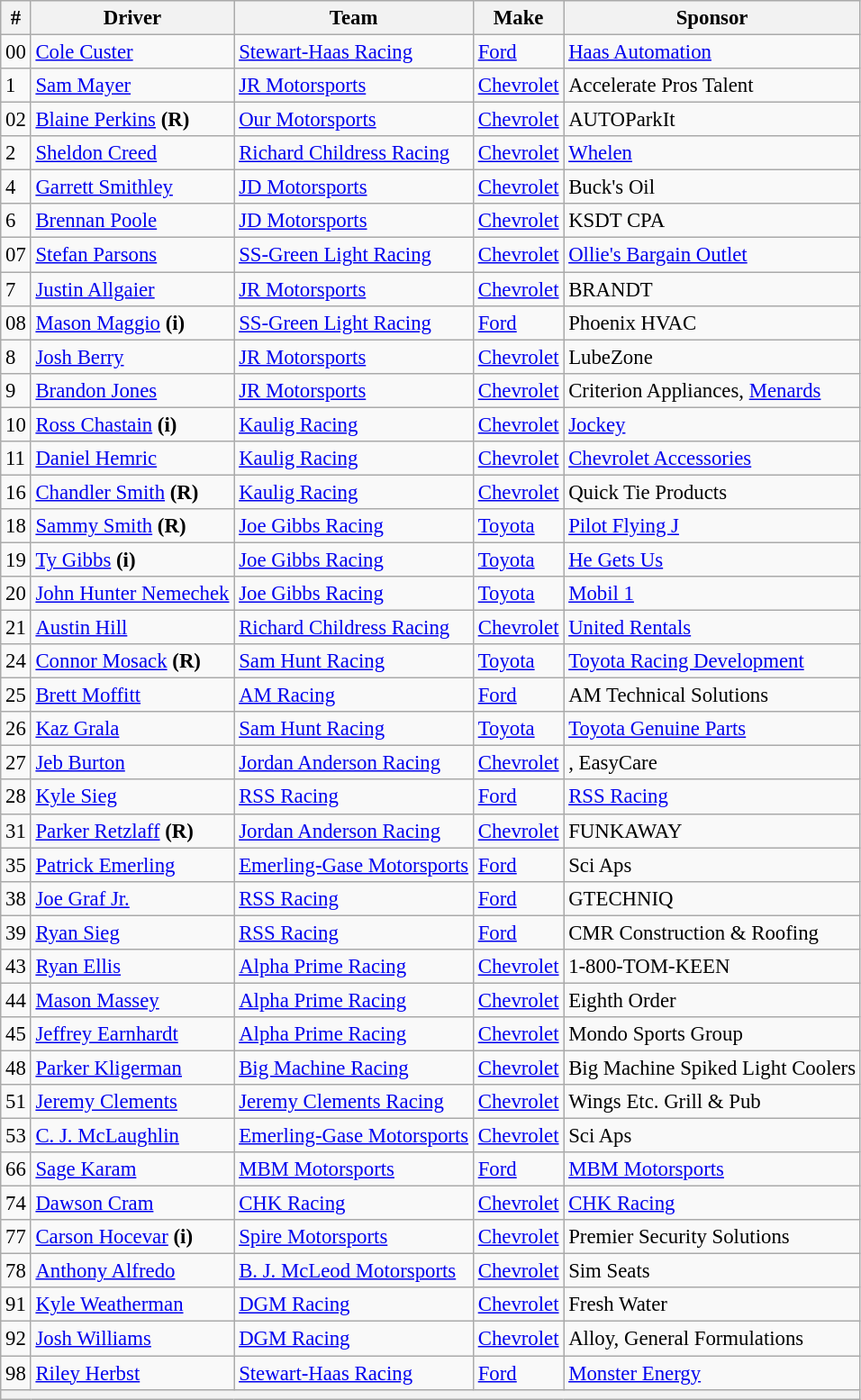<table class="wikitable" style="font-size: 95%;">
<tr>
<th>#</th>
<th>Driver</th>
<th>Team</th>
<th>Make</th>
<th>Sponsor</th>
</tr>
<tr>
<td>00</td>
<td><a href='#'>Cole Custer</a></td>
<td><a href='#'>Stewart-Haas Racing</a></td>
<td><a href='#'>Ford</a></td>
<td><a href='#'>Haas Automation</a></td>
</tr>
<tr>
<td>1</td>
<td><a href='#'>Sam Mayer</a></td>
<td><a href='#'>JR Motorsports</a></td>
<td><a href='#'>Chevrolet</a></td>
<td>Accelerate Pros Talent</td>
</tr>
<tr>
<td>02</td>
<td><a href='#'>Blaine Perkins</a> <strong>(R)</strong></td>
<td><a href='#'>Our Motorsports</a></td>
<td><a href='#'>Chevrolet</a></td>
<td>AUTOParkIt</td>
</tr>
<tr>
<td>2</td>
<td><a href='#'>Sheldon Creed</a></td>
<td><a href='#'>Richard Childress Racing</a></td>
<td><a href='#'>Chevrolet</a></td>
<td><a href='#'>Whelen</a></td>
</tr>
<tr>
<td>4</td>
<td><a href='#'>Garrett Smithley</a></td>
<td><a href='#'>JD Motorsports</a></td>
<td><a href='#'>Chevrolet</a></td>
<td>Buck's Oil</td>
</tr>
<tr>
<td>6</td>
<td><a href='#'>Brennan Poole</a></td>
<td><a href='#'>JD Motorsports</a></td>
<td><a href='#'>Chevrolet</a></td>
<td>KSDT CPA</td>
</tr>
<tr>
<td>07</td>
<td><a href='#'>Stefan Parsons</a></td>
<td><a href='#'>SS-Green Light Racing</a></td>
<td><a href='#'>Chevrolet</a></td>
<td><a href='#'>Ollie's Bargain Outlet</a></td>
</tr>
<tr>
<td>7</td>
<td><a href='#'>Justin Allgaier</a></td>
<td><a href='#'>JR Motorsports</a></td>
<td><a href='#'>Chevrolet</a></td>
<td>BRANDT</td>
</tr>
<tr>
<td>08</td>
<td><a href='#'>Mason Maggio</a> <strong>(i)</strong></td>
<td><a href='#'>SS-Green Light Racing</a></td>
<td><a href='#'>Ford</a></td>
<td>Phoenix HVAC</td>
</tr>
<tr>
<td>8</td>
<td><a href='#'>Josh Berry</a></td>
<td><a href='#'>JR Motorsports</a></td>
<td><a href='#'>Chevrolet</a></td>
<td>LubeZone</td>
</tr>
<tr>
<td>9</td>
<td><a href='#'>Brandon Jones</a></td>
<td><a href='#'>JR Motorsports</a></td>
<td><a href='#'>Chevrolet</a></td>
<td>Criterion Appliances, <a href='#'>Menards</a></td>
</tr>
<tr>
<td>10</td>
<td><a href='#'>Ross Chastain</a> <strong>(i)</strong></td>
<td><a href='#'>Kaulig Racing</a></td>
<td><a href='#'>Chevrolet</a></td>
<td><a href='#'>Jockey</a></td>
</tr>
<tr>
<td>11</td>
<td><a href='#'>Daniel Hemric</a></td>
<td><a href='#'>Kaulig Racing</a></td>
<td><a href='#'>Chevrolet</a></td>
<td><a href='#'>Chevrolet Accessories</a></td>
</tr>
<tr>
<td>16</td>
<td><a href='#'>Chandler Smith</a> <strong>(R)</strong></td>
<td><a href='#'>Kaulig Racing</a></td>
<td><a href='#'>Chevrolet</a></td>
<td>Quick Tie Products</td>
</tr>
<tr>
<td>18</td>
<td nowrap=""><a href='#'>Sammy Smith</a> <strong>(R)</strong></td>
<td><a href='#'>Joe Gibbs Racing</a></td>
<td><a href='#'>Toyota</a></td>
<td><a href='#'>Pilot Flying J</a></td>
</tr>
<tr>
<td>19</td>
<td><a href='#'>Ty Gibbs</a> <strong>(i)</strong></td>
<td><a href='#'>Joe Gibbs Racing</a></td>
<td><a href='#'>Toyota</a></td>
<td><a href='#'>He Gets Us</a></td>
</tr>
<tr>
<td>20</td>
<td><a href='#'>John Hunter Nemechek</a></td>
<td><a href='#'>Joe Gibbs Racing</a></td>
<td><a href='#'>Toyota</a></td>
<td><a href='#'>Mobil 1</a></td>
</tr>
<tr>
<td>21</td>
<td><a href='#'>Austin Hill</a></td>
<td><a href='#'>Richard Childress Racing</a></td>
<td><a href='#'>Chevrolet</a></td>
<td><a href='#'>United Rentals</a></td>
</tr>
<tr>
<td>24</td>
<td><a href='#'>Connor Mosack</a> <strong>(R)</strong></td>
<td><a href='#'>Sam Hunt Racing</a></td>
<td><a href='#'>Toyota</a></td>
<td><a href='#'>Toyota Racing Development</a></td>
</tr>
<tr>
<td>25</td>
<td><a href='#'>Brett Moffitt</a></td>
<td><a href='#'>AM Racing</a></td>
<td><a href='#'>Ford</a></td>
<td>AM Technical Solutions</td>
</tr>
<tr>
<td>26</td>
<td><a href='#'>Kaz Grala</a></td>
<td><a href='#'>Sam Hunt Racing</a></td>
<td><a href='#'>Toyota</a></td>
<td><a href='#'>Toyota Genuine Parts</a></td>
</tr>
<tr>
<td>27</td>
<td><a href='#'>Jeb Burton</a></td>
<td><a href='#'>Jordan Anderson Racing</a></td>
<td><a href='#'>Chevrolet</a></td>
<td>, EasyCare</td>
</tr>
<tr>
<td>28</td>
<td><a href='#'>Kyle Sieg</a></td>
<td nowrap=""><a href='#'>RSS Racing</a></td>
<td><a href='#'>Ford</a></td>
<td><a href='#'>RSS Racing</a></td>
</tr>
<tr>
<td>31</td>
<td><a href='#'>Parker Retzlaff</a> <strong>(R)</strong></td>
<td nowrap=""><a href='#'>Jordan Anderson Racing</a></td>
<td><a href='#'>Chevrolet</a></td>
<td>FUNKAWAY</td>
</tr>
<tr>
<td>35</td>
<td><a href='#'>Patrick Emerling</a></td>
<td><a href='#'>Emerling-Gase Motorsports</a></td>
<td><a href='#'>Ford</a></td>
<td>Sci Aps</td>
</tr>
<tr>
<td>38</td>
<td><a href='#'>Joe Graf Jr.</a></td>
<td><a href='#'>RSS Racing</a></td>
<td><a href='#'>Ford</a></td>
<td>GTECHNIQ</td>
</tr>
<tr>
<td>39</td>
<td><a href='#'>Ryan Sieg</a></td>
<td><a href='#'>RSS Racing</a></td>
<td><a href='#'>Ford</a></td>
<td>CMR Construction & Roofing</td>
</tr>
<tr>
<td>43</td>
<td><a href='#'>Ryan Ellis</a></td>
<td><a href='#'>Alpha Prime Racing</a></td>
<td><a href='#'>Chevrolet</a></td>
<td>1-800-TOM-KEEN</td>
</tr>
<tr>
<td>44</td>
<td><a href='#'>Mason Massey</a></td>
<td><a href='#'>Alpha Prime Racing</a></td>
<td><a href='#'>Chevrolet</a></td>
<td>Eighth Order</td>
</tr>
<tr>
<td>45</td>
<td><a href='#'>Jeffrey Earnhardt</a></td>
<td><a href='#'>Alpha Prime Racing</a></td>
<td><a href='#'>Chevrolet</a></td>
<td>Mondo Sports Group</td>
</tr>
<tr>
<td>48</td>
<td><a href='#'>Parker Kligerman</a></td>
<td><a href='#'>Big Machine Racing</a></td>
<td><a href='#'>Chevrolet</a></td>
<td>Big Machine Spiked Light Coolers</td>
</tr>
<tr>
<td>51</td>
<td><a href='#'>Jeremy Clements</a></td>
<td><a href='#'>Jeremy Clements Racing</a></td>
<td><a href='#'>Chevrolet</a></td>
<td>Wings Etc. Grill & Pub</td>
</tr>
<tr>
<td>53</td>
<td><a href='#'>C. J. McLaughlin</a></td>
<td><a href='#'>Emerling-Gase Motorsports</a></td>
<td><a href='#'>Chevrolet</a></td>
<td>Sci Aps</td>
</tr>
<tr>
<td>66</td>
<td><a href='#'>Sage Karam</a></td>
<td><a href='#'>MBM Motorsports</a></td>
<td><a href='#'>Ford</a></td>
<td><a href='#'>MBM Motorsports</a></td>
</tr>
<tr>
<td>74</td>
<td><a href='#'>Dawson Cram</a></td>
<td><a href='#'>CHK Racing</a></td>
<td><a href='#'>Chevrolet</a></td>
<td><a href='#'>CHK Racing</a></td>
</tr>
<tr>
<td>77</td>
<td><a href='#'>Carson Hocevar</a> <strong>(i)</strong></td>
<td><a href='#'>Spire Motorsports</a></td>
<td><a href='#'>Chevrolet</a></td>
<td>Premier Security Solutions</td>
</tr>
<tr>
<td>78</td>
<td><a href='#'>Anthony Alfredo</a></td>
<td><a href='#'>B. J. McLeod Motorsports</a></td>
<td><a href='#'>Chevrolet</a></td>
<td>Sim Seats</td>
</tr>
<tr>
<td>91</td>
<td><a href='#'>Kyle Weatherman</a></td>
<td><a href='#'>DGM Racing</a></td>
<td><a href='#'>Chevrolet</a></td>
<td>Fresh Water</td>
</tr>
<tr>
<td>92</td>
<td><a href='#'>Josh Williams</a></td>
<td><a href='#'>DGM Racing</a></td>
<td><a href='#'>Chevrolet</a></td>
<td>Alloy, General Formulations</td>
</tr>
<tr>
<td>98</td>
<td><a href='#'>Riley Herbst</a></td>
<td><a href='#'>Stewart-Haas Racing</a></td>
<td><a href='#'>Ford</a></td>
<td><a href='#'>Monster Energy</a></td>
</tr>
<tr>
<th colspan="5"></th>
</tr>
</table>
